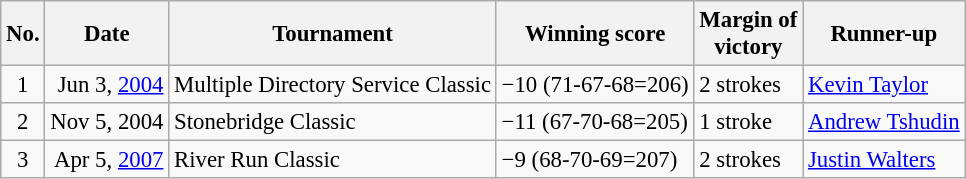<table class="wikitable" style="font-size:95%;">
<tr>
<th>No.</th>
<th>Date</th>
<th>Tournament</th>
<th>Winning score</th>
<th>Margin of<br>victory</th>
<th>Runner-up</th>
</tr>
<tr>
<td align=center>1</td>
<td align=right>Jun 3, <a href='#'>2004</a></td>
<td>Multiple Directory Service Classic</td>
<td>−10 (71-67-68=206)</td>
<td>2 strokes</td>
<td> <a href='#'>Kevin Taylor</a></td>
</tr>
<tr>
<td align=center>2</td>
<td align=right>Nov 5, 2004</td>
<td>Stonebridge Classic</td>
<td>−11 (67-70-68=205)</td>
<td>1 stroke</td>
<td> <a href='#'>Andrew Tshudin</a></td>
</tr>
<tr>
<td align=center>3</td>
<td align=right>Apr 5, <a href='#'>2007</a></td>
<td>River Run Classic</td>
<td>−9 (68-70-69=207)</td>
<td>2 strokes</td>
<td> <a href='#'>Justin Walters</a></td>
</tr>
</table>
